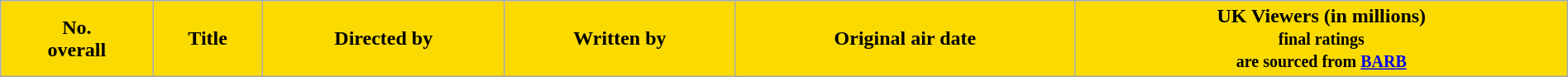<table class="wikitable plainrowheaders" style="width:100%;">
<tr>
<th style="background:#fada00;">No.<br>overall</th>
<th style="background:#fada00;">Title</th>
<th style="background:#fada00;">Directed by</th>
<th style="background:#fada00;">Written by</th>
<th style="background:#fada00;">Original air date</th>
<th style="background:#fada00;">UK Viewers (in millions)<br><small>final ratings<br>are sourced from <a href='#'>BARB</a></small><br>




</th>
</tr>
</table>
